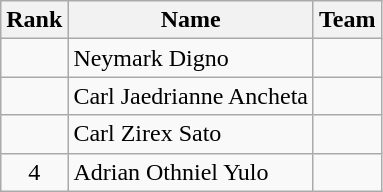<table class="wikitable">
<tr>
<th>Rank</th>
<th>Name</th>
<th>Team</th>
</tr>
<tr>
<td align="center"></td>
<td>Neymark Digno</td>
<td></td>
</tr>
<tr>
<td align="center"></td>
<td>Carl Jaedrianne Ancheta</td>
<td></td>
</tr>
<tr>
<td align="center"></td>
<td>Carl Zirex Sato</td>
<td></td>
</tr>
<tr>
<td align="center">4</td>
<td>Adrian Othniel Yulo</td>
<td></td>
</tr>
</table>
